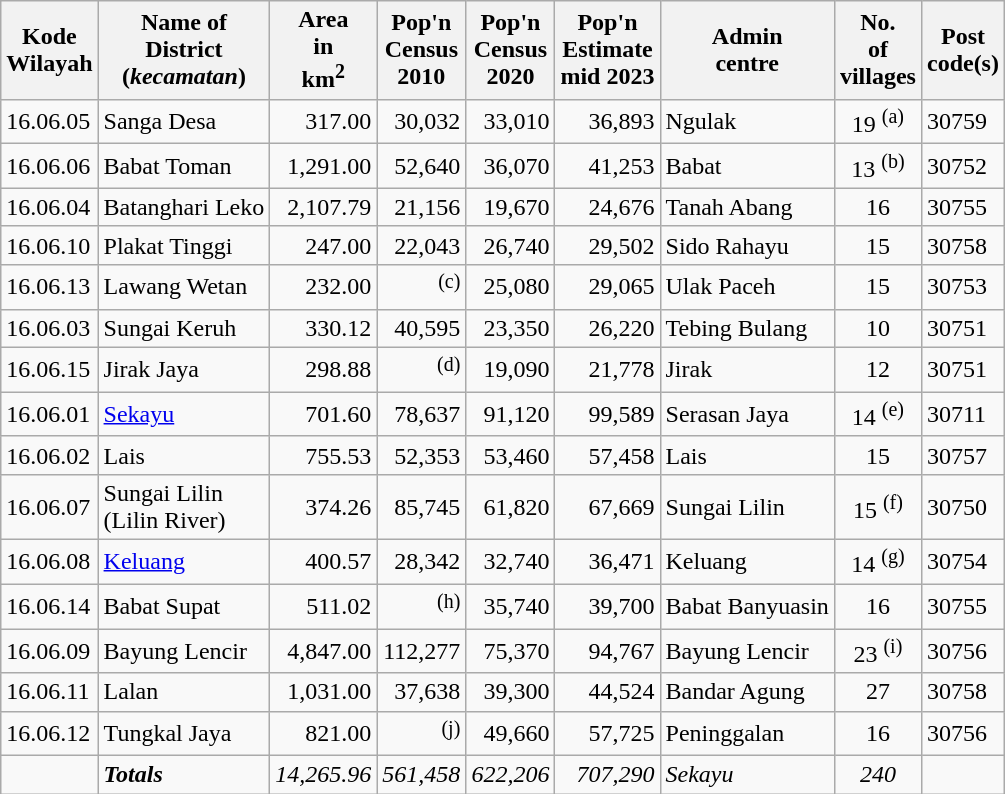<table class="sortable wikitable">
<tr>
<th>Kode <br>Wilayah</th>
<th>Name of<br>District<br>(<em>kecamatan</em>)</th>
<th>Area <br>in<br>km<sup>2</sup></th>
<th>Pop'n<br>Census<br>2010</th>
<th>Pop'n<br>Census<br>2020</th>
<th>Pop'n<br>Estimate<br>mid 2023</th>
<th>Admin<br> centre</th>
<th>No.<br> of<br>villages</th>
<th>Post<br>code(s)</th>
</tr>
<tr>
<td>16.06.05</td>
<td>Sanga Desa</td>
<td align="right">317.00</td>
<td align="right">30,032</td>
<td align="right">33,010</td>
<td align="right">36,893</td>
<td>Ngulak</td>
<td align="center">19 <sup>(a)</sup></td>
<td>30759</td>
</tr>
<tr>
<td>16.06.06</td>
<td>Babat Toman</td>
<td align="right">1,291.00</td>
<td align="right">52,640</td>
<td align="right">36,070</td>
<td align="right">41,253</td>
<td>Babat</td>
<td align="center">13 <sup>(b)</sup></td>
<td>30752</td>
</tr>
<tr>
<td>16.06.04</td>
<td>Batanghari Leko</td>
<td align="right">2,107.79</td>
<td align="right">21,156</td>
<td align="right">19,670</td>
<td align="right">24,676</td>
<td>Tanah Abang</td>
<td align="center">16</td>
<td>30755</td>
</tr>
<tr>
<td>16.06.10</td>
<td>Plakat Tinggi</td>
<td align="right">247.00</td>
<td align="right">22,043</td>
<td align="right">26,740</td>
<td align="right">29,502</td>
<td>Sido Rahayu</td>
<td align="center">15</td>
<td>30758</td>
</tr>
<tr>
<td>16.06.13</td>
<td>Lawang Wetan</td>
<td align="right">232.00</td>
<td align="right"><sup>(c)</sup></td>
<td align="right">25,080</td>
<td align="right">29,065</td>
<td>Ulak Paceh</td>
<td align="center">15</td>
<td>30753</td>
</tr>
<tr>
<td>16.06.03</td>
<td>Sungai Keruh</td>
<td align="right">330.12</td>
<td align="right">40,595</td>
<td align="right">23,350</td>
<td align="right">26,220</td>
<td>Tebing Bulang</td>
<td align="center">10</td>
<td>30751</td>
</tr>
<tr>
<td>16.06.15</td>
<td>Jirak Jaya</td>
<td align="right">298.88</td>
<td align="right"><sup>(d)</sup></td>
<td align="right">19,090</td>
<td align="right">21,778</td>
<td>Jirak</td>
<td align="center">12</td>
<td>30751</td>
</tr>
<tr>
<td>16.06.01</td>
<td><a href='#'>Sekayu</a></td>
<td align="right">701.60</td>
<td align="right">78,637</td>
<td align="right">91,120</td>
<td align="right">99,589</td>
<td>Serasan Jaya</td>
<td align="center">14 <sup>(e)</sup></td>
<td>30711</td>
</tr>
<tr>
<td>16.06.02</td>
<td>Lais</td>
<td align="right">755.53</td>
<td align="right">52,353</td>
<td align="right">53,460</td>
<td align="right">57,458</td>
<td>Lais</td>
<td align="center">15</td>
<td>30757</td>
</tr>
<tr>
<td>16.06.07</td>
<td>Sungai Lilin <br>(Lilin River)</td>
<td align="right">374.26</td>
<td align="right">85,745</td>
<td align="right">61,820</td>
<td align="right">67,669</td>
<td>Sungai Lilin</td>
<td align="center">15 <sup>(f)</sup></td>
<td>30750</td>
</tr>
<tr>
<td>16.06.08</td>
<td><a href='#'>Keluang</a></td>
<td align="right">400.57</td>
<td align="right">28,342</td>
<td align="right">32,740</td>
<td align="right">36,471</td>
<td>Keluang</td>
<td align="center">14 <sup>(g)</sup></td>
<td>30754</td>
</tr>
<tr>
<td>16.06.14</td>
<td>Babat Supat</td>
<td align="right">511.02</td>
<td align="right"><sup>(h)</sup></td>
<td align="right">35,740</td>
<td align="right">39,700</td>
<td>Babat Banyuasin</td>
<td align="center">16</td>
<td>30755</td>
</tr>
<tr>
<td>16.06.09</td>
<td>Bayung Lencir</td>
<td align="right">4,847.00</td>
<td align="right">112,277</td>
<td align="right">75,370</td>
<td align="right">94,767</td>
<td>Bayung Lencir</td>
<td align="center">23 <sup>(i)</sup></td>
<td>30756</td>
</tr>
<tr>
<td>16.06.11</td>
<td>Lalan</td>
<td align="right">1,031.00</td>
<td align="right">37,638</td>
<td align="right">39,300</td>
<td align="right">44,524</td>
<td>Bandar Agung</td>
<td align="center">27</td>
<td>30758</td>
</tr>
<tr>
<td>16.06.12</td>
<td>Tungkal Jaya</td>
<td align="right">821.00</td>
<td align="right"><sup>(j)</sup></td>
<td align="right">49,660</td>
<td align="right">57,725</td>
<td>Peninggalan</td>
<td align="center">16</td>
<td>30756</td>
</tr>
<tr>
<td></td>
<td><strong><em>Totals</em></strong></td>
<td align="right"><em>14,265.96</em></td>
<td align="right"><em>561,458</em></td>
<td align="right"><em>622,206</em></td>
<td align="right"><em>707,290</em></td>
<td><em>Sekayu</em></td>
<td align="center"><em>240</em></td>
<td></td>
</tr>
</table>
